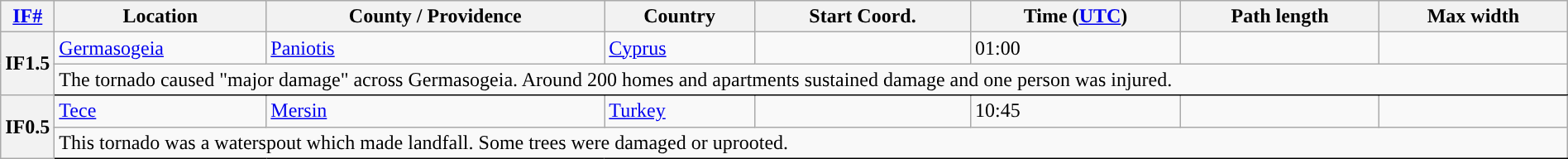<table class="wikitable sortable" style="width:100%;">
<tr>
<th scope="col" width="2%" align="center"><a href='#'>IF#</a></th>
<th scope="col" align="center" class="unsortable">Location</th>
<th scope="col" align="center" class="unsortable">County / Providence</th>
<th scope="col" align="center">Country</th>
<th scope="col" align="center">Start Coord.</th>
<th scope="col" align="center">Time (<a href='#'>UTC</a>)</th>
<th scope="col" align="center">Path length</th>
<th scope="col" align="center">Max width</th>
</tr>
<tr>
<th scope="row" rowspan="2" style="background-color:#">IF1.5</th>
<td><a href='#'>Germasogeia</a></td>
<td><a href='#'>Paniotis</a></td>
<td><a href='#'>Cyprus</a></td>
<td></td>
<td>01:00</td>
<td></td>
<td></td>
</tr>
<tr class="expand-child">
<td colspan="8" style=" border-bottom: 1px solid black;">The tornado caused "major damage" across Germasogeia. Around 200 homes and apartments sustained damage and one person was injured.</td>
</tr>
<tr>
<th scope="row" rowspan="2" style="background-color:#">IF0.5</th>
<td><a href='#'>Tece</a></td>
<td><a href='#'>Mersin</a></td>
<td><a href='#'>Turkey</a></td>
<td></td>
<td>10:45</td>
<td></td>
<td></td>
</tr>
<tr class="expand-child">
<td colspan="8" style=" border-bottom: 1px solid black;">This tornado was a waterspout which made landfall. Some trees were damaged or uprooted.</td>
</tr>
</table>
